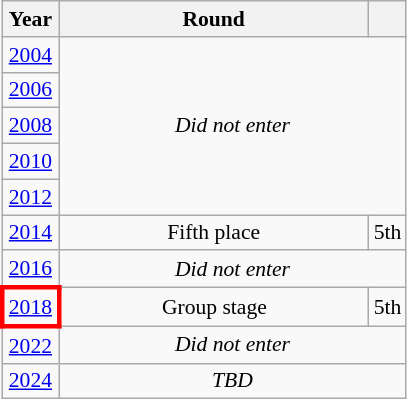<table class="wikitable" style="text-align: center; font-size:90%">
<tr>
<th>Year</th>
<th style="width:200px">Round</th>
<th></th>
</tr>
<tr>
<td><a href='#'>2004</a></td>
<td colspan="2" rowspan="5"><em>Did not enter</em></td>
</tr>
<tr>
<td><a href='#'>2006</a></td>
</tr>
<tr>
<td><a href='#'>2008</a></td>
</tr>
<tr>
<td><a href='#'>2010</a></td>
</tr>
<tr>
<td><a href='#'>2012</a></td>
</tr>
<tr>
<td><a href='#'>2014</a></td>
<td>Fifth place</td>
<td>5th</td>
</tr>
<tr>
<td><a href='#'>2016</a></td>
<td colspan="2"><em>Did not enter</em></td>
</tr>
<tr>
<td style="border: 3px solid red"><a href='#'>2018</a></td>
<td>Group stage</td>
<td>5th</td>
</tr>
<tr>
<td><a href='#'>2022</a></td>
<td colspan="2"><em>Did not enter</em></td>
</tr>
<tr>
<td><a href='#'>2024</a></td>
<td colspan="2"><em>TBD</em></td>
</tr>
</table>
